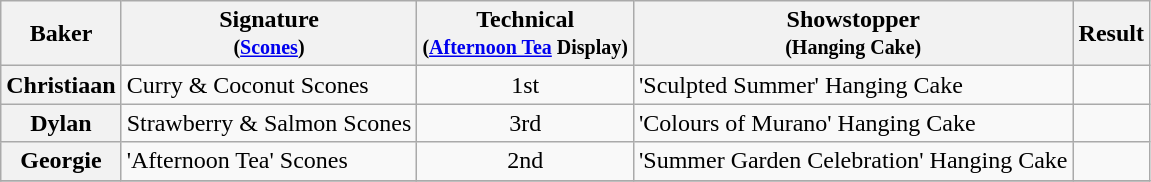<table class="wikitable sortable">
<tr>
<th scope="col">Baker</th>
<th scope="col" class="unsortable">Signature<br><small>(<a href='#'>Scones</a>)</small></th>
<th scope="col">Technical<br><small>(<a href='#'>Afternoon Tea</a> Display)</small></th>
<th scope="col" class="unsortable">Showstopper<br><small>(Hanging Cake)</small></th>
<th scope="col">Result</th>
</tr>
<tr>
<th scope="row">Christiaan</th>
<td>Curry & Coconut Scones</td>
<td align="center">1st</td>
<td>'Sculpted Summer' Hanging Cake</td>
<td></td>
</tr>
<tr>
<th scope="row">Dylan</th>
<td>Strawberry & Salmon Scones</td>
<td align="center">3rd</td>
<td>'Colours of Murano' Hanging Cake</td>
<td></td>
</tr>
<tr>
<th scope="row">Georgie</th>
<td>'Afternoon Tea' Scones</td>
<td align="center">2nd</td>
<td>'Summer Garden Celebration' Hanging Cake</td>
<td></td>
</tr>
<tr>
</tr>
</table>
